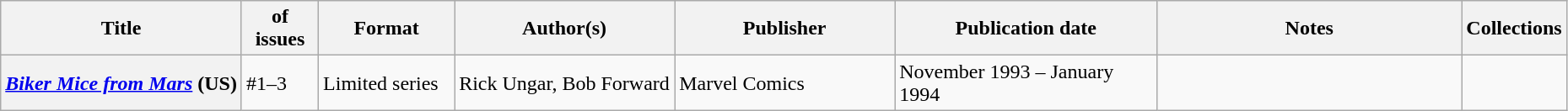<table class="wikitable">
<tr>
<th>Title</th>
<th style="width:40pt"> of issues</th>
<th style="width:75pt">Format</th>
<th style="width:125pt">Author(s)</th>
<th style="width:125pt">Publisher</th>
<th style="width:150pt">Publication date</th>
<th style="width:175pt">Notes</th>
<th>Collections</th>
</tr>
<tr>
<th><em><a href='#'>Biker Mice from Mars</a></em> (US)</th>
<td>#1–3</td>
<td>Limited series</td>
<td>Rick Ungar, Bob Forward</td>
<td>Marvel Comics</td>
<td>November 1993 – January 1994</td>
<td></td>
<td></td>
</tr>
</table>
